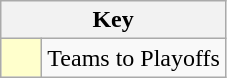<table class="wikitable" style="text-align: center">
<tr>
<th colspan=2>Key</th>
</tr>
<tr>
<td style="background:#ffffcc; width:20px;"></td>
<td align=left>Teams to Playoffs</td>
</tr>
</table>
